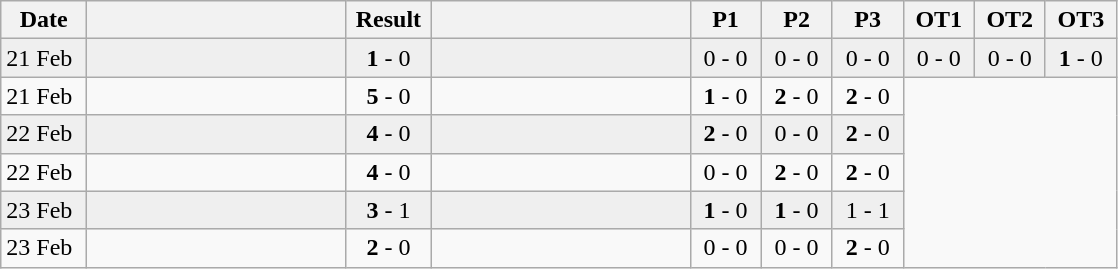<table class="wikitable">
<tr>
<th width=50px>Date</th>
<th width=165px></th>
<th width=50px>Result</th>
<th width=165px></th>
<th width=40px>P1</th>
<th width=40px>P2</th>
<th width=40px>P3</th>
<th width=40px>OT1</th>
<th width=40px>OT2</th>
<th width=40px>OT3</th>
</tr>
<tr bgcolor="#EFEFEF">
<td>21 Feb</td>
<td></td>
<td align="center"><strong>1</strong> - 0</td>
<td></td>
<td align="center">0 - 0</td>
<td align="center">0 - 0</td>
<td align="center">0 - 0</td>
<td align="center">0 - 0</td>
<td align="center">0 - 0</td>
<td align="center"><strong>1</strong> - 0</td>
</tr>
<tr>
<td>21 Feb</td>
<td></td>
<td align="center"><strong>5</strong> - 0</td>
<td></td>
<td align="center"><strong>1</strong> - 0</td>
<td align="center"><strong>2</strong> - 0</td>
<td align="center"><strong>2</strong> - 0</td>
</tr>
<tr bgcolor="#EFEFEF">
<td>22 Feb</td>
<td></td>
<td align="center"><strong>4</strong> - 0</td>
<td></td>
<td align="center"><strong>2</strong> - 0</td>
<td align="center">0 - 0</td>
<td align="center"><strong>2</strong> - 0</td>
</tr>
<tr>
<td>22 Feb</td>
<td></td>
<td align="center"><strong>4</strong> - 0</td>
<td></td>
<td align="center">0 - 0</td>
<td align="center"><strong>2</strong> - 0</td>
<td align="center"><strong>2</strong> - 0</td>
</tr>
<tr bgcolor="#EFEFEF">
<td>23 Feb</td>
<td></td>
<td align="center"><strong>3</strong> - 1</td>
<td></td>
<td align="center"><strong>1</strong> - 0</td>
<td align="center"><strong>1</strong> - 0</td>
<td align="center">1 - 1</td>
</tr>
<tr>
<td>23 Feb</td>
<td></td>
<td align="center"><strong>2</strong> - 0</td>
<td></td>
<td align="center">0 - 0</td>
<td align="center">0 - 0</td>
<td align="center"><strong>2</strong> - 0</td>
</tr>
</table>
